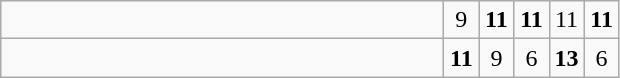<table class="wikitable">
<tr>
<td style="width:18em"><strong></strong></td>
<td align=center style="width:1em">9</td>
<td align=center style="width:1em"><strong>11</strong></td>
<td align=center style="width:1em"><strong>11</strong></td>
<td align=center style="width:1em">11</td>
<td align=center style="width:1em"><strong>11</strong></td>
</tr>
<tr>
<td style="width:18em"></td>
<td align=center style="width:1em"><strong>11</strong></td>
<td align=center style="width:1em">9</td>
<td align=center style="width:1em">6</td>
<td align=center style="width:1em"><strong>13</strong></td>
<td align=center style="width:1em">6</td>
</tr>
</table>
